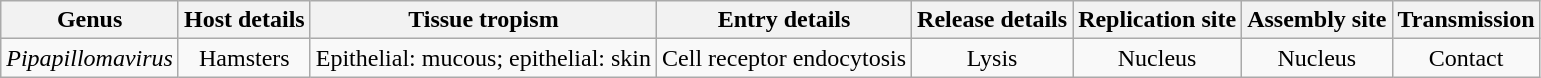<table class="wikitable sortable" style="text-align:center">
<tr>
<th>Genus</th>
<th>Host details</th>
<th>Tissue tropism</th>
<th>Entry details</th>
<th>Release details</th>
<th>Replication site</th>
<th>Assembly site</th>
<th>Transmission</th>
</tr>
<tr>
<td><em>Pipapillomavirus</em></td>
<td>Hamsters</td>
<td>Epithelial: mucous; epithelial: skin</td>
<td>Cell receptor endocytosis</td>
<td>Lysis</td>
<td>Nucleus</td>
<td>Nucleus</td>
<td>Contact</td>
</tr>
</table>
